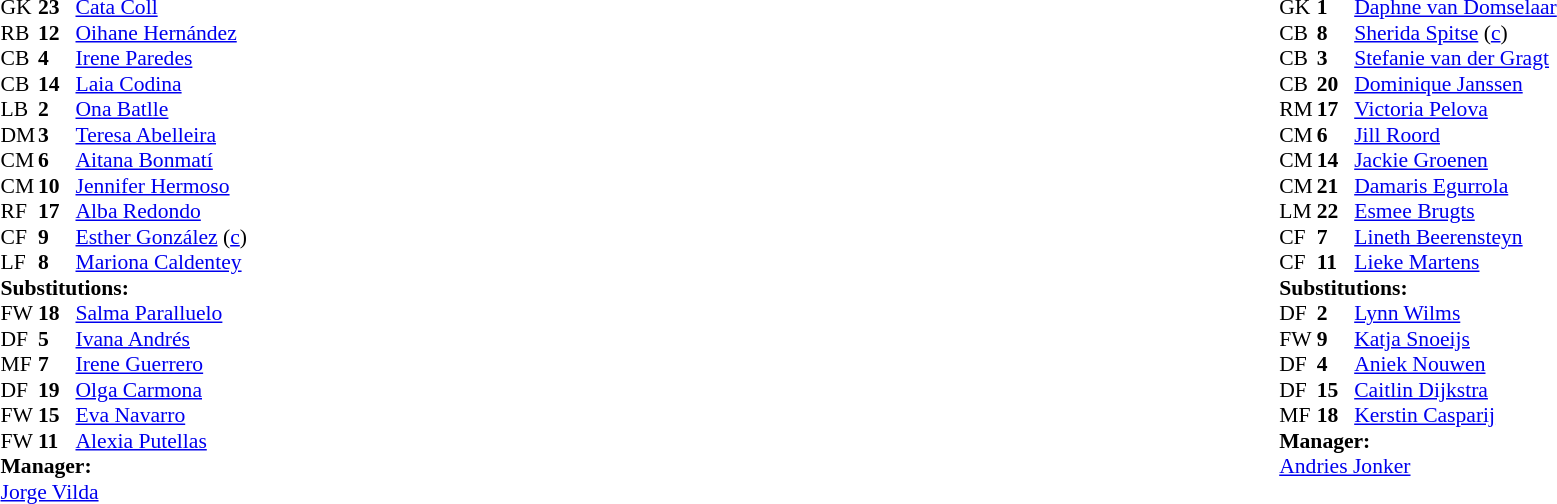<table width="100%">
<tr>
<td valign="top" width="40%"><br><table style="font-size:90%" cellspacing="0" cellpadding="0">
<tr>
<th width=25></th>
<th width=25></th>
</tr>
<tr>
<td>GK</td>
<td><strong>23</strong></td>
<td><a href='#'>Cata Coll</a></td>
</tr>
<tr>
<td>RB</td>
<td><strong>12</strong></td>
<td><a href='#'>Oihane Hernández</a></td>
<td></td>
<td></td>
</tr>
<tr>
<td>CB</td>
<td><strong>4</strong></td>
<td><a href='#'>Irene Paredes</a></td>
</tr>
<tr>
<td>CB</td>
<td><strong>14</strong></td>
<td><a href='#'>Laia Codina</a></td>
<td></td>
<td></td>
</tr>
<tr>
<td>LB</td>
<td><strong>2</strong></td>
<td><a href='#'>Ona Batlle</a></td>
</tr>
<tr>
<td>DM</td>
<td><strong>3</strong></td>
<td><a href='#'>Teresa Abelleira</a></td>
</tr>
<tr>
<td>CM</td>
<td><strong>6</strong></td>
<td><a href='#'>Aitana Bonmatí</a></td>
<td></td>
<td></td>
</tr>
<tr>
<td>CM</td>
<td><strong>10</strong></td>
<td><a href='#'>Jennifer Hermoso</a></td>
</tr>
<tr>
<td>RF</td>
<td><strong>17</strong></td>
<td><a href='#'>Alba Redondo</a></td>
<td></td>
<td></td>
</tr>
<tr>
<td>CF</td>
<td><strong>9</strong></td>
<td><a href='#'>Esther González</a> (<a href='#'>c</a>)</td>
<td></td>
<td></td>
</tr>
<tr>
<td>LF</td>
<td><strong>8</strong></td>
<td><a href='#'>Mariona Caldentey</a></td>
<td></td>
<td></td>
</tr>
<tr>
<td colspan=3><strong>Substitutions:</strong></td>
</tr>
<tr>
<td>FW</td>
<td><strong>18</strong></td>
<td><a href='#'>Salma Paralluelo</a></td>
<td></td>
<td></td>
</tr>
<tr>
<td>DF</td>
<td><strong>5</strong></td>
<td><a href='#'>Ivana Andrés</a></td>
<td></td>
<td></td>
</tr>
<tr>
<td>MF</td>
<td><strong>7</strong></td>
<td><a href='#'>Irene Guerrero</a></td>
<td></td>
<td></td>
</tr>
<tr>
<td>DF</td>
<td><strong>19</strong></td>
<td><a href='#'>Olga Carmona</a></td>
<td></td>
<td></td>
</tr>
<tr>
<td>FW</td>
<td><strong>15</strong></td>
<td><a href='#'>Eva Navarro</a></td>
<td></td>
<td></td>
</tr>
<tr>
<td>FW</td>
<td><strong>11</strong></td>
<td><a href='#'>Alexia Putellas</a></td>
<td></td>
<td></td>
</tr>
<tr>
<td colspan=3><strong>Manager:</strong></td>
</tr>
<tr>
<td colspan=3><a href='#'>Jorge Vilda</a></td>
</tr>
</table>
</td>
<td valign="top"></td>
<td valign="top" width="50%"><br><table style="font-size:90%; margin:auto" cellspacing="0" cellpadding="0">
<tr>
<th width=25></th>
<th width=25></th>
</tr>
<tr>
<td>GK</td>
<td><strong>1</strong></td>
<td><a href='#'>Daphne van Domselaar</a></td>
</tr>
<tr>
<td>CB</td>
<td><strong>8</strong></td>
<td><a href='#'>Sherida Spitse</a> (<a href='#'>c</a>)</td>
<td></td>
<td></td>
</tr>
<tr>
<td>CB</td>
<td><strong>3</strong></td>
<td><a href='#'>Stefanie van der Gragt</a></td>
<td></td>
<td></td>
</tr>
<tr>
<td>CB</td>
<td><strong>20</strong></td>
<td><a href='#'>Dominique Janssen</a></td>
</tr>
<tr>
<td>RM</td>
<td><strong>17</strong></td>
<td><a href='#'>Victoria Pelova</a></td>
</tr>
<tr>
<td>CM</td>
<td><strong>6</strong></td>
<td><a href='#'>Jill Roord</a></td>
<td></td>
<td></td>
</tr>
<tr>
<td>CM</td>
<td><strong>14</strong></td>
<td><a href='#'>Jackie Groenen</a></td>
</tr>
<tr>
<td>CM</td>
<td><strong>21</strong></td>
<td><a href='#'>Damaris Egurrola</a></td>
<td></td>
<td></td>
</tr>
<tr>
<td>LM</td>
<td><strong>22</strong></td>
<td><a href='#'>Esmee Brugts</a></td>
<td></td>
<td></td>
</tr>
<tr>
<td>CF</td>
<td><strong>7</strong></td>
<td><a href='#'>Lineth Beerensteyn</a></td>
</tr>
<tr>
<td>CF</td>
<td><strong>11</strong></td>
<td><a href='#'>Lieke Martens</a></td>
</tr>
<tr>
<td colspan=3><strong>Substitutions:</strong></td>
</tr>
<tr>
<td>DF</td>
<td><strong>2</strong></td>
<td><a href='#'>Lynn Wilms</a></td>
<td></td>
<td></td>
</tr>
<tr>
<td>FW</td>
<td><strong>9</strong></td>
<td><a href='#'>Katja Snoeijs</a></td>
<td></td>
<td></td>
</tr>
<tr>
<td>DF</td>
<td><strong>4</strong></td>
<td><a href='#'>Aniek Nouwen</a></td>
<td></td>
<td></td>
</tr>
<tr>
<td>DF</td>
<td><strong>15</strong></td>
<td><a href='#'>Caitlin Dijkstra</a></td>
<td></td>
<td></td>
</tr>
<tr>
<td>MF</td>
<td><strong>18</strong></td>
<td><a href='#'>Kerstin Casparij</a></td>
<td></td>
<td></td>
</tr>
<tr>
<td colspan=3><strong>Manager:</strong></td>
</tr>
<tr>
<td colspan=3><a href='#'>Andries Jonker</a></td>
</tr>
</table>
</td>
</tr>
</table>
